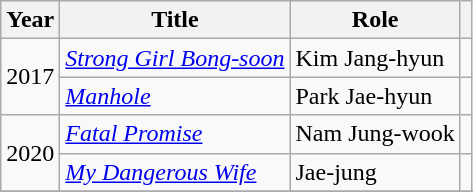<table class="wikitable sortable">
<tr>
<th>Year</th>
<th>Title</th>
<th>Role</th>
<th class="unsortable"></th>
</tr>
<tr>
<td rowspan="2">2017</td>
<td><em><a href='#'>Strong Girl Bong-soon</a></em></td>
<td>Kim Jang-hyun</td>
<td style="text-align:center;"></td>
</tr>
<tr>
<td><em><a href='#'>Manhole</a></em></td>
<td>Park Jae-hyun</td>
<td style="text-align:center;"></td>
</tr>
<tr>
<td rowspan="2">2020</td>
<td><em><a href='#'>Fatal Promise</a></em></td>
<td>Nam Jung-wook</td>
<td style="text-align:center;"></td>
</tr>
<tr>
<td><em><a href='#'>My Dangerous Wife</a></em></td>
<td>Jae-jung</td>
<td></td>
</tr>
<tr>
</tr>
</table>
